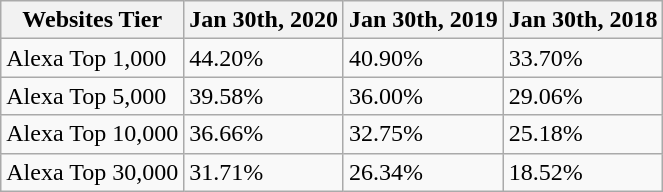<table class="wikitable">
<tr>
<th>Websites Tier</th>
<th>Jan 30th, 2020</th>
<th>Jan 30th, 2019</th>
<th>Jan 30th, 2018</th>
</tr>
<tr>
<td>Alexa Top 1,000</td>
<td>44.20%</td>
<td>40.90%</td>
<td>33.70%</td>
</tr>
<tr>
<td>Alexa Top 5,000</td>
<td>39.58%</td>
<td>36.00%</td>
<td>29.06%</td>
</tr>
<tr>
<td>Alexa Top 10,000</td>
<td>36.66%</td>
<td>32.75%</td>
<td>25.18%</td>
</tr>
<tr>
<td>Alexa Top 30,000</td>
<td>31.71%</td>
<td>26.34%</td>
<td>18.52%</td>
</tr>
</table>
